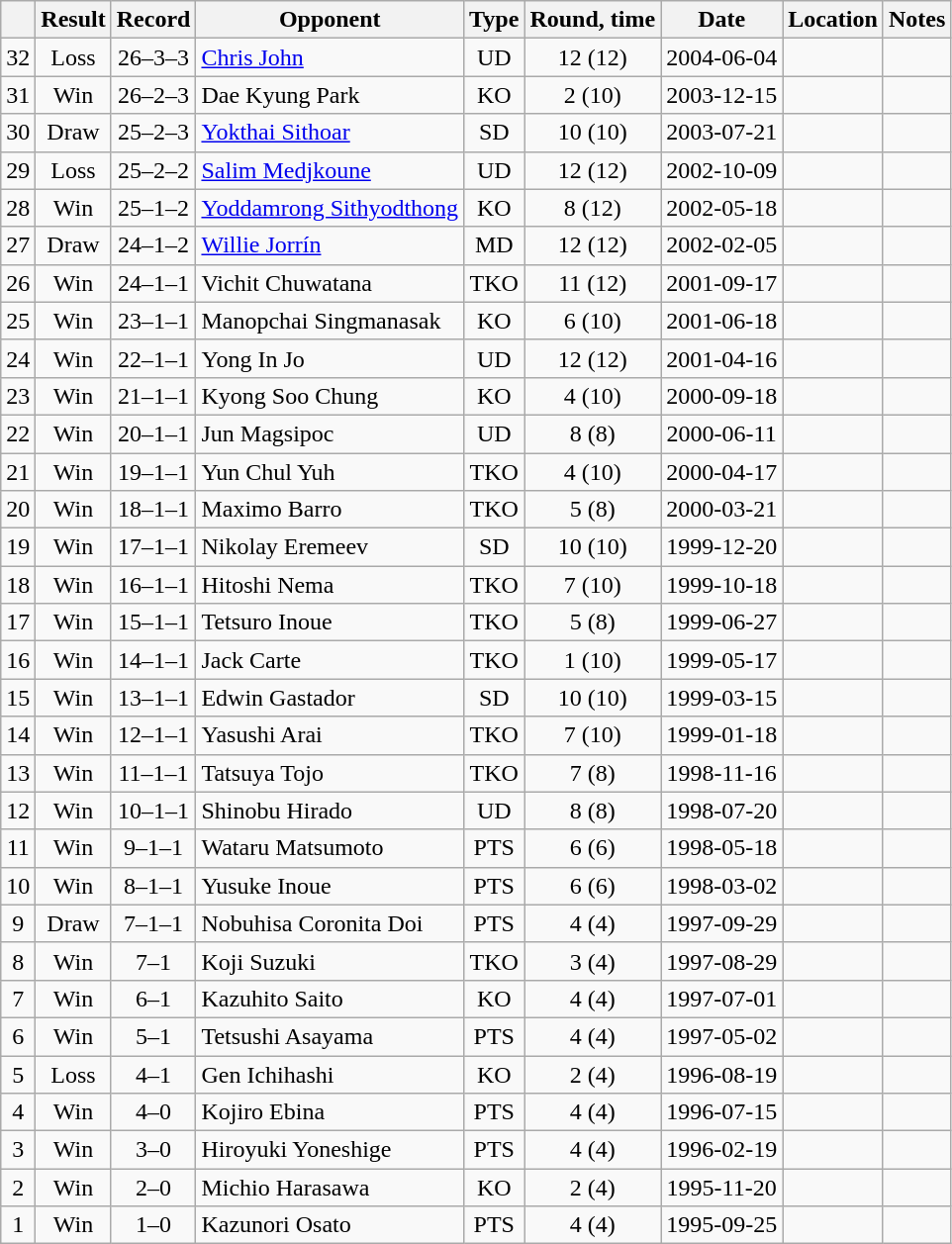<table class=wikitable style=text-align:center>
<tr>
<th></th>
<th>Result</th>
<th>Record</th>
<th>Opponent</th>
<th>Type</th>
<th>Round, time</th>
<th>Date</th>
<th>Location</th>
<th>Notes</th>
</tr>
<tr>
<td>32</td>
<td>Loss</td>
<td>26–3–3</td>
<td align=left><a href='#'>Chris John</a></td>
<td>UD</td>
<td>12 (12)</td>
<td>2004-06-04</td>
<td align=left></td>
<td align=left></td>
</tr>
<tr>
<td>31</td>
<td>Win</td>
<td>26–2–3</td>
<td align=left>Dae Kyung Park</td>
<td>KO</td>
<td>2 (10)</td>
<td>2003-12-15</td>
<td align=left></td>
<td align=left></td>
</tr>
<tr>
<td>30</td>
<td>Draw</td>
<td>25–2–3</td>
<td align=left><a href='#'>Yokthai Sithoar</a></td>
<td>SD</td>
<td>10 (10)</td>
<td>2003-07-21</td>
<td align=left></td>
<td align=left></td>
</tr>
<tr>
<td>29</td>
<td>Loss</td>
<td>25–2–2</td>
<td align=left><a href='#'>Salim Medjkoune</a></td>
<td>UD</td>
<td>12 (12)</td>
<td>2002-10-09</td>
<td align=left></td>
<td align=left></td>
</tr>
<tr>
<td>28</td>
<td>Win</td>
<td>25–1–2</td>
<td align=left><a href='#'>Yoddamrong Sithyodthong</a></td>
<td>KO</td>
<td>8 (12)</td>
<td>2002-05-18</td>
<td align=left></td>
<td align=left></td>
</tr>
<tr>
<td>27</td>
<td>Draw</td>
<td>24–1–2</td>
<td align=left><a href='#'>Willie Jorrín</a></td>
<td>MD</td>
<td>12 (12)</td>
<td>2002-02-05</td>
<td align=left></td>
<td align=left></td>
</tr>
<tr>
<td>26</td>
<td>Win</td>
<td>24–1–1</td>
<td align=left>Vichit Chuwatana</td>
<td>TKO</td>
<td>11 (12)</td>
<td>2001-09-17</td>
<td align=left></td>
<td align=left></td>
</tr>
<tr>
<td>25</td>
<td>Win</td>
<td>23–1–1</td>
<td align=left>Manopchai Singmanasak</td>
<td>KO</td>
<td>6 (10)</td>
<td>2001-06-18</td>
<td align=left></td>
<td align=left></td>
</tr>
<tr>
<td>24</td>
<td>Win</td>
<td>22–1–1</td>
<td align=left>Yong In Jo</td>
<td>UD</td>
<td>12 (12)</td>
<td>2001-04-16</td>
<td align=left></td>
<td align=left></td>
</tr>
<tr>
<td>23</td>
<td>Win</td>
<td>21–1–1</td>
<td align=left>Kyong Soo Chung</td>
<td>KO</td>
<td>4 (10)</td>
<td>2000-09-18</td>
<td align=left></td>
<td align=left></td>
</tr>
<tr>
<td>22</td>
<td>Win</td>
<td>20–1–1</td>
<td align=left>Jun Magsipoc</td>
<td>UD</td>
<td>8 (8)</td>
<td>2000-06-11</td>
<td align=left></td>
<td align=left></td>
</tr>
<tr>
<td>21</td>
<td>Win</td>
<td>19–1–1</td>
<td align=left>Yun Chul Yuh</td>
<td>TKO</td>
<td>4 (10)</td>
<td>2000-04-17</td>
<td align=left></td>
<td align=left></td>
</tr>
<tr>
<td>20</td>
<td>Win</td>
<td>18–1–1</td>
<td align=left>Maximo Barro</td>
<td>TKO</td>
<td>5 (8)</td>
<td>2000-03-21</td>
<td align=left></td>
<td align=left></td>
</tr>
<tr>
<td>19</td>
<td>Win</td>
<td>17–1–1</td>
<td align=left>Nikolay Eremeev</td>
<td>SD</td>
<td>10 (10)</td>
<td>1999-12-20</td>
<td align=left></td>
<td align=left></td>
</tr>
<tr>
<td>18</td>
<td>Win</td>
<td>16–1–1</td>
<td align=left>Hitoshi Nema</td>
<td>TKO</td>
<td>7 (10)</td>
<td>1999-10-18</td>
<td align=left></td>
<td align=left></td>
</tr>
<tr>
<td>17</td>
<td>Win</td>
<td>15–1–1</td>
<td align=left>Tetsuro Inoue</td>
<td>TKO</td>
<td>5 (8)</td>
<td>1999-06-27</td>
<td align=left></td>
<td align=left></td>
</tr>
<tr>
<td>16</td>
<td>Win</td>
<td>14–1–1</td>
<td align=left>Jack Carte</td>
<td>TKO</td>
<td>1 (10)</td>
<td>1999-05-17</td>
<td align=left></td>
<td align=left></td>
</tr>
<tr>
<td>15</td>
<td>Win</td>
<td>13–1–1</td>
<td align=left>Edwin Gastador</td>
<td>SD</td>
<td>10 (10)</td>
<td>1999-03-15</td>
<td align=left></td>
<td align=left></td>
</tr>
<tr>
<td>14</td>
<td>Win</td>
<td>12–1–1</td>
<td align=left>Yasushi Arai</td>
<td>TKO</td>
<td>7 (10)</td>
<td>1999-01-18</td>
<td align=left></td>
<td align=left></td>
</tr>
<tr>
<td>13</td>
<td>Win</td>
<td>11–1–1</td>
<td align=left>Tatsuya Tojo</td>
<td>TKO</td>
<td>7 (8)</td>
<td>1998-11-16</td>
<td align=left></td>
<td align=left></td>
</tr>
<tr>
<td>12</td>
<td>Win</td>
<td>10–1–1</td>
<td align=left>Shinobu Hirado</td>
<td>UD</td>
<td>8 (8)</td>
<td>1998-07-20</td>
<td align=left></td>
<td align=left></td>
</tr>
<tr>
<td>11</td>
<td>Win</td>
<td>9–1–1</td>
<td align=left>Wataru Matsumoto</td>
<td>PTS</td>
<td>6 (6)</td>
<td>1998-05-18</td>
<td align=left></td>
<td align=left></td>
</tr>
<tr>
<td>10</td>
<td>Win</td>
<td>8–1–1</td>
<td align=left>Yusuke Inoue</td>
<td>PTS</td>
<td>6 (6)</td>
<td>1998-03-02</td>
<td align=left></td>
<td align=left></td>
</tr>
<tr>
<td>9</td>
<td>Draw</td>
<td>7–1–1</td>
<td align=left>Nobuhisa Coronita Doi</td>
<td>PTS</td>
<td>4 (4)</td>
<td>1997-09-29</td>
<td align=left></td>
<td align=left></td>
</tr>
<tr>
<td>8</td>
<td>Win</td>
<td>7–1</td>
<td align=left>Koji Suzuki</td>
<td>TKO</td>
<td>3 (4)</td>
<td>1997-08-29</td>
<td align=left></td>
<td align=left></td>
</tr>
<tr>
<td>7</td>
<td>Win</td>
<td>6–1</td>
<td align=left>Kazuhito Saito</td>
<td>KO</td>
<td>4 (4)</td>
<td>1997-07-01</td>
<td align=left></td>
<td align=left></td>
</tr>
<tr>
<td>6</td>
<td>Win</td>
<td>5–1</td>
<td align=left>Tetsushi Asayama</td>
<td>PTS</td>
<td>4 (4)</td>
<td>1997-05-02</td>
<td align=left></td>
<td align=left></td>
</tr>
<tr>
<td>5</td>
<td>Loss</td>
<td>4–1</td>
<td align=left>Gen Ichihashi</td>
<td>KO</td>
<td>2 (4)</td>
<td>1996-08-19</td>
<td align=left></td>
<td align=left></td>
</tr>
<tr>
<td>4</td>
<td>Win</td>
<td>4–0</td>
<td align=left>Kojiro Ebina</td>
<td>PTS</td>
<td>4 (4)</td>
<td>1996-07-15</td>
<td align=left></td>
<td align=left></td>
</tr>
<tr>
<td>3</td>
<td>Win</td>
<td>3–0</td>
<td align=left>Hiroyuki Yoneshige</td>
<td>PTS</td>
<td>4 (4)</td>
<td>1996-02-19</td>
<td align=left></td>
<td align=left></td>
</tr>
<tr>
<td>2</td>
<td>Win</td>
<td>2–0</td>
<td align=left>Michio Harasawa</td>
<td>KO</td>
<td>2 (4)</td>
<td>1995-11-20</td>
<td align=left></td>
<td align=left></td>
</tr>
<tr>
<td>1</td>
<td>Win</td>
<td>1–0</td>
<td align=left>Kazunori Osato</td>
<td>PTS</td>
<td>4 (4)</td>
<td>1995-09-25</td>
<td align=left></td>
<td align=left></td>
</tr>
</table>
